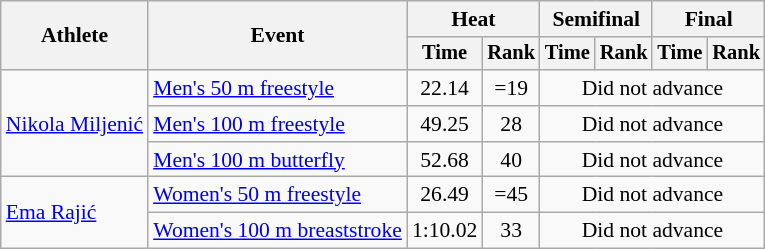<table class=wikitable style="font-size:90%">
<tr>
<th rowspan="2">Athlete</th>
<th rowspan="2">Event</th>
<th colspan="2">Heat</th>
<th colspan="2">Semifinal</th>
<th colspan="2">Final</th>
</tr>
<tr style="font-size:95%">
<th>Time</th>
<th>Rank</th>
<th>Time</th>
<th>Rank</th>
<th>Time</th>
<th>Rank</th>
</tr>
<tr align=center>
<td align=left rowspan=3><a href='#'>Nikola Miljenić</a></td>
<td align=left><a href='#'>Men's 50 m freestyle</a></td>
<td>22.14</td>
<td>=19</td>
<td colspan="4">Did not advance</td>
</tr>
<tr align=center>
<td align=left><a href='#'>Men's 100 m freestyle</a></td>
<td>49.25</td>
<td>28</td>
<td colspan="4">Did not advance</td>
</tr>
<tr align=center>
<td align=left><a href='#'>Men's 100 m butterfly</a></td>
<td>52.68</td>
<td>40</td>
<td colspan="4">Did not advance</td>
</tr>
<tr align=center>
<td align=left rowspan=2><a href='#'>Ema Rajić</a></td>
<td align=left><a href='#'>Women's 50 m freestyle</a></td>
<td>26.49</td>
<td>=45</td>
<td colspan="4">Did not advance</td>
</tr>
<tr align=center>
<td align=left><a href='#'>Women's 100 m breaststroke</a></td>
<td>1:10.02</td>
<td>33</td>
<td colspan="4">Did not advance</td>
</tr>
</table>
